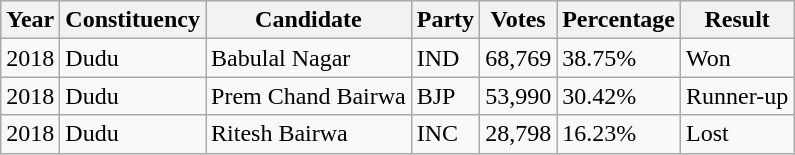<table class="wikitable">
<tr>
<th>Year</th>
<th>Constituency</th>
<th>Candidate</th>
<th>Party</th>
<th>Votes</th>
<th>Percentage</th>
<th>Result</th>
</tr>
<tr>
<td>2018</td>
<td>Dudu</td>
<td>Babulal Nagar</td>
<td>IND</td>
<td>68,769</td>
<td>38.75%</td>
<td>Won</td>
</tr>
<tr>
<td>2018</td>
<td>Dudu</td>
<td>Prem Chand Bairwa</td>
<td>BJP</td>
<td>53,990</td>
<td>30.42%</td>
<td>Runner-up</td>
</tr>
<tr>
<td>2018</td>
<td>Dudu</td>
<td>Ritesh Bairwa</td>
<td>INC</td>
<td>28,798</td>
<td>16.23%</td>
<td>Lost</td>
</tr>
</table>
